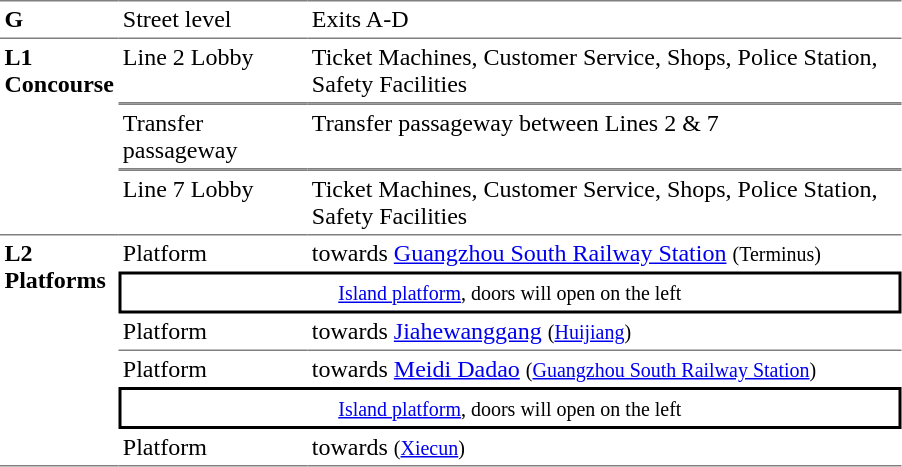<table table border=0 cellspacing=0 cellpadding=3>
<tr>
<td style="border-top:solid 1px gray;" width=50 valign=top><strong>G</strong></td>
<td style="border-top:solid 1px gray;" width=120 valign=top>Street level</td>
<td style="border-top:solid 1px gray;" width=390 valign=top>Exits A-D</td>
</tr>
<tr>
<td style="border-bottom:solid 1px gray; border-top:solid 1px gray;" valign=top width=50 rowspan=3><strong>L1<br>Concourse</strong></td>
<td style="border-bottom:solid 1px gray; border-top:solid 1px gray;" valign=top width=100>Line 2 Lobby</td>
<td style="border-bottom:solid 1px gray; border-top:solid 1px gray;" valign=top width=390>Ticket Machines, Customer Service, Shops, Police Station, Safety Facilities</td>
</tr>
<tr>
<td style="border-bottom:solid 1px gray; border-top:solid 1px gray;" valign=top width=100>Transfer passageway</td>
<td style="border-bottom:solid 1px gray; border-top:solid 1px gray;" valign=top width=390>Transfer passageway between Lines 2 & 7</td>
</tr>
<tr>
<td style="border-bottom:solid 1px gray; border-top:solid 1px gray;" valign=top width=100>Line 7 Lobby</td>
<td style="border-bottom:solid 1px gray; border-top:solid 1px gray;" valign=top width=390>Ticket Machines, Customer Service, Shops, Police Station, Safety Facilities</td>
</tr>
<tr>
<td style="border-bottom:solid 1px gray;" rowspan=6 valign=top><strong>L2<br>Platforms</strong></td>
<td>Platform </td>
<td>  towards <a href='#'>Guangzhou South Railway Station</a> <small>(Terminus)</small></td>
</tr>
<tr>
<td style="border-right:solid 2px black;border-left:solid 2px black;border-top:solid 2px black;border-bottom:solid 2px black;text-align:center;" colspan=2><small><a href='#'>Island platform</a>, doors will open on the left</small></td>
</tr>
<tr>
<td style="border-bottom:solid 1px gray;">Platform </td>
<td style="border-bottom:solid 1px gray;"> towards <a href='#'>Jiahewanggang</a> <small>(<a href='#'>Huijiang</a>)</small> </td>
</tr>
<tr>
<td>Platform </td>
<td>  towards <a href='#'>Meidi Dadao</a> <small>(<a href='#'>Guangzhou South Railway Station</a>)</small></td>
</tr>
<tr>
<td style="border-right:solid 2px black;border-left:solid 2px black;border-top:solid 2px black;border-bottom:solid 2px black;text-align:center;" colspan=2><small><a href='#'>Island platform</a>, doors will open on the left</small></td>
</tr>
<tr>
<td style="border-bottom:solid 1px gray;">Platform </td>
<td style="border-bottom:solid 1px gray;"> towards  <small>(<a href='#'>Xiecun</a>)</small> </td>
</tr>
</table>
